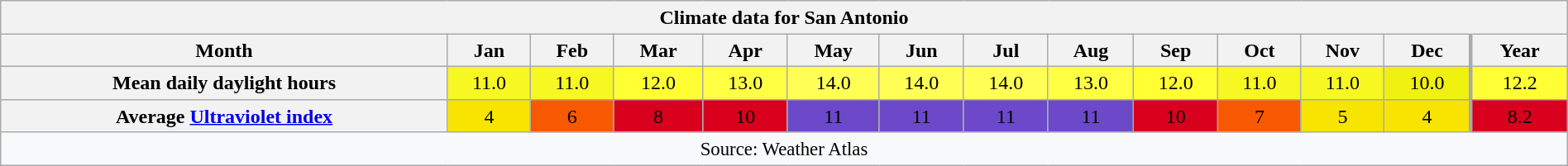<table style="width:100%;text-align:center;line-height:1.2em;margin-left:auto;margin-right:auto" class="wikitable mw-collapsible mw-collapsed">
<tr>
<th Colspan=14>Climate data for San Antonio</th>
</tr>
<tr>
<th>Month</th>
<th>Jan</th>
<th>Feb</th>
<th>Mar</th>
<th>Apr</th>
<th>May</th>
<th>Jun</th>
<th>Jul</th>
<th>Aug</th>
<th>Sep</th>
<th>Oct</th>
<th>Nov</th>
<th>Dec</th>
<th style="border-left-width:medium">Year</th>
</tr>
<tr>
<th>Mean daily daylight hours</th>
<td style="background:#F7F722;color:#000000;">11.0</td>
<td style="background:#F7F722;color:#000000;">11.0</td>
<td style="background:#FFFF33;color:#000000;">12.0</td>
<td style="background:#FFFF44;color:#000000;">13.0</td>
<td style="background:#FFFF55;color:#000000;">14.0</td>
<td style="background:#FFFF55;color:#000000;">14.0</td>
<td style="background:#FFFF55;color:#000000;">14.0</td>
<td style="background:#FFFF44;color:#000000;">13.0</td>
<td style="background:#FFFF33;color:#000000;">12.0</td>
<td style="background:#F7F722;color:#000000;">11.0</td>
<td style="background:#F7F722;color:#000000;">11.0</td>
<td style="background:#F0F011;color:#000000;">10.0</td>
<td style="background:#FFFF35;color:#000000;border-left-width:medium">12.2</td>
</tr>
<tr>
<th>Average <a href='#'>Ultraviolet index</a></th>
<td style="background:#f7e400;color:#000000;">4</td>
<td style="background:#f85900;color:#000000;">6</td>
<td style="background:#d8001d;color:#000000;">8</td>
<td style="background:#d8001d;color:#000000;">10</td>
<td style="background:#6b49c8;color:#000000;">11</td>
<td style="background:#6b49c8;color:#000000;">11</td>
<td style="background:#6b49c8;color:#000000;">11</td>
<td style="background:#6b49c8;color:#000000;">11</td>
<td style="background:#d8001d;color:#000000;">10</td>
<td style="background:#f85900;color:#000000;">7</td>
<td style="background:#f7e400;color:#000000;">5</td>
<td style="background:#f7e400;color:#000000;">4</td>
<td style="background:#d8001d;color:#000000;border-left-width:medium">8.2</td>
</tr>
<tr>
<th Colspan=14 style="background:#f8f9fa;font-weight:normal;font-size:95%;">Source: Weather Atlas</th>
</tr>
</table>
